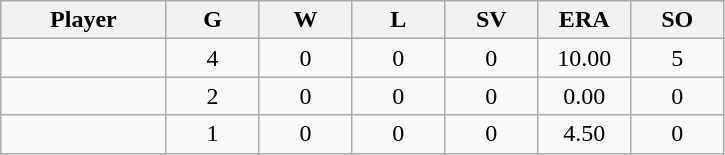<table class="wikitable sortable">
<tr>
<th bgcolor="#DDDDFF" width="16%">Player</th>
<th bgcolor="#DDDDFF" width="9%">G</th>
<th bgcolor="#DDDDFF" width="9%">W</th>
<th bgcolor="#DDDDFF" width="9%">L</th>
<th bgcolor="#DDDDFF" width="9%">SV</th>
<th bgcolor="#DDDDFF" width="9%">ERA</th>
<th bgcolor="#DDDDFF" width="9%">SO</th>
</tr>
<tr align="center">
<td></td>
<td>4</td>
<td>0</td>
<td>0</td>
<td>0</td>
<td>10.00</td>
<td>5</td>
</tr>
<tr align="center">
<td></td>
<td>2</td>
<td>0</td>
<td>0</td>
<td>0</td>
<td>0.00</td>
<td>0</td>
</tr>
<tr align="center">
<td></td>
<td>1</td>
<td>0</td>
<td>0</td>
<td>0</td>
<td>4.50</td>
<td>0</td>
</tr>
</table>
